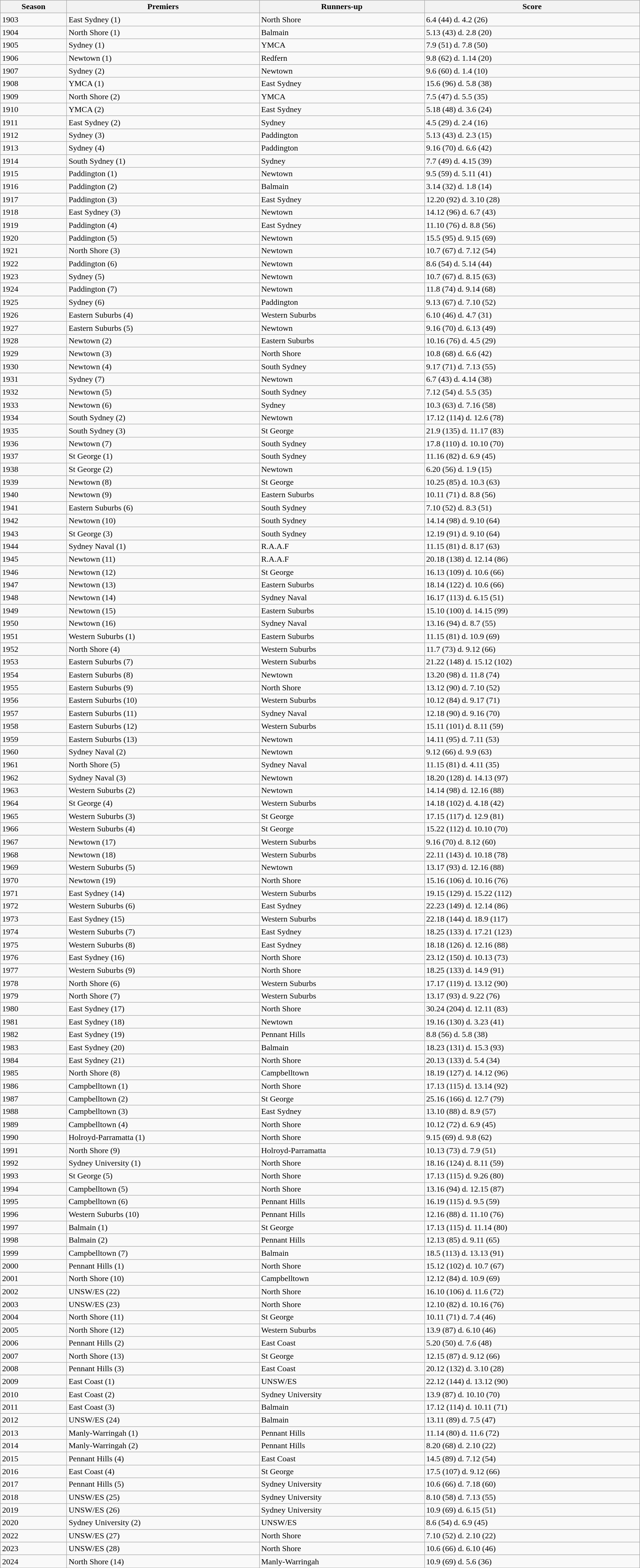<table class="wikitable sortable" style="text-align:left; width:100%">
<tr>
<th>Season</th>
<th>Premiers</th>
<th>Runners-up</th>
<th class="unsortable">Score</th>
</tr>
<tr>
<td>1903</td>
<td>East Sydney (1)</td>
<td>North Shore</td>
<td>6.4 (44) d. 4.2 (26)</td>
</tr>
<tr>
<td>1904</td>
<td>North Shore (1)</td>
<td>Balmain</td>
<td>5.13 (43) d. 2.8 (20)</td>
</tr>
<tr>
<td>1905</td>
<td>Sydney (1)</td>
<td>YMCA</td>
<td>7.9 (51) d. 7.8 (50)</td>
</tr>
<tr>
<td>1906</td>
<td>Newtown (1)</td>
<td>Redfern</td>
<td>9.8 (62) d. 1.14 (20)</td>
</tr>
<tr>
<td>1907</td>
<td>Sydney (2)</td>
<td>Newtown</td>
<td>9.6 (60) d. 1.4 (10)</td>
</tr>
<tr>
<td>1908</td>
<td>YMCA (1)</td>
<td>East Sydney</td>
<td>15.6 (96) d. 5.8 (38)</td>
</tr>
<tr>
<td>1909</td>
<td>North Shore (2)</td>
<td>YMCA</td>
<td>7.5 (47) d. 5.5 (35)</td>
</tr>
<tr>
<td>1910</td>
<td>YMCA (2)</td>
<td>East Sydney</td>
<td>5.18 (48) d. 3.6 (24)</td>
</tr>
<tr>
<td>1911</td>
<td>East Sydney (2)</td>
<td>Sydney</td>
<td>4.5 (29) d. 2.4 (16)</td>
</tr>
<tr>
<td>1912</td>
<td>Sydney (3)</td>
<td>Paddington</td>
<td>5.13 (43) d. 2.3 (15)</td>
</tr>
<tr>
<td>1913</td>
<td>Sydney (4)</td>
<td>Paddington</td>
<td>9.16 (70) d. 6.6 (42)</td>
</tr>
<tr>
<td>1914</td>
<td>South Sydney (1)</td>
<td>Sydney</td>
<td>7.7 (49) d. 4.15 (39)</td>
</tr>
<tr>
<td>1915</td>
<td>Paddington (1)</td>
<td>Newtown</td>
<td>9.5 (59) d. 5.11 (41)</td>
</tr>
<tr>
<td>1916</td>
<td>Paddington (2)</td>
<td>Balmain</td>
<td>3.14 (32) d. 1.8 (14)</td>
</tr>
<tr>
<td>1917</td>
<td>Paddington (3)</td>
<td>East Sydney</td>
<td>12.20 (92) d. 3.10 (28)</td>
</tr>
<tr>
<td>1918</td>
<td>East Sydney (3)</td>
<td>Newtown</td>
<td>14.12 (96) d. 6.7 (43)</td>
</tr>
<tr>
<td>1919</td>
<td>Paddington (4)</td>
<td>East Sydney</td>
<td>11.10 (76) d. 8.8 (56)</td>
</tr>
<tr>
<td>1920</td>
<td>Paddington (5)</td>
<td>Newtown</td>
<td>15.5 (95) d. 9.15 (69)</td>
</tr>
<tr>
<td>1921</td>
<td>North Shore (3)</td>
<td>Newtown</td>
<td>10.7 (67) d. 7.12 (54)</td>
</tr>
<tr>
<td>1922</td>
<td>Paddington (6)</td>
<td>Newtown</td>
<td>8.6 (54) d. 5.14 (44)</td>
</tr>
<tr>
<td>1923</td>
<td>Sydney (5)</td>
<td>Newtown</td>
<td>10.7 (67) d. 8.15 (63)</td>
</tr>
<tr>
<td>1924</td>
<td>Paddington (7)</td>
<td>Newtown</td>
<td>11.8 (74) d. 9.14 (68)</td>
</tr>
<tr>
<td>1925</td>
<td>Sydney (6)</td>
<td>Paddington</td>
<td>9.13 (67) d. 7.10 (52)</td>
</tr>
<tr>
<td>1926</td>
<td>Eastern Suburbs (4)</td>
<td>Western Suburbs</td>
<td>6.10 (46) d. 4.7 (31)</td>
</tr>
<tr>
<td>1927</td>
<td>Eastern Suburbs (5)</td>
<td>Newtown</td>
<td>9.16 (70) d. 6.13 (49)</td>
</tr>
<tr>
<td>1928</td>
<td>Newtown (2)</td>
<td>Eastern Suburbs</td>
<td>10.16 (76) d. 4.5 (29)</td>
</tr>
<tr>
<td>1929</td>
<td>Newtown (3)</td>
<td>North Shore</td>
<td>10.8 (68) d. 6.6 (42)</td>
</tr>
<tr>
<td>1930</td>
<td>Newtown (4)</td>
<td>South Sydney</td>
<td>9.17 (71) d. 7.13 (55)</td>
</tr>
<tr>
<td>1931</td>
<td>Sydney (7)</td>
<td>Newtown</td>
<td>6.7 (43) d. 4.14 (38)</td>
</tr>
<tr>
<td>1932</td>
<td>Newtown (5)</td>
<td>South Sydney</td>
<td>7.12 (54) d. 5.5 (35)</td>
</tr>
<tr>
<td>1933</td>
<td>Newtown (6)</td>
<td>Sydney</td>
<td>10.3 (63) d. 7.16 (58)</td>
</tr>
<tr>
<td>1934</td>
<td>South Sydney (2)</td>
<td>Newtown</td>
<td>17.12 (114) d. 12.6 (78)</td>
</tr>
<tr>
<td>1935</td>
<td>South Sydney (3)</td>
<td>St George</td>
<td>21.9 (135) d. 11.17 (83)</td>
</tr>
<tr>
<td>1936</td>
<td>Newtown (7)</td>
<td>South Sydney</td>
<td>17.8 (110) d. 10.10 (70)</td>
</tr>
<tr>
<td>1937</td>
<td>St George (1)</td>
<td>South Sydney</td>
<td>11.16 (82) d. 6.9 (45)</td>
</tr>
<tr>
<td>1938</td>
<td>St George (2)</td>
<td>Newtown</td>
<td>6.20 (56) d. 1.9 (15)</td>
</tr>
<tr>
<td>1939</td>
<td>Newtown (8)</td>
<td>St George</td>
<td>10.25 (85) d. 10.3 (63)</td>
</tr>
<tr>
<td>1940</td>
<td>Newtown (9)</td>
<td>Eastern Suburbs</td>
<td>10.11 (71) d. 8.8 (56)</td>
</tr>
<tr>
<td>1941</td>
<td>Eastern Suburbs (6)</td>
<td>South Sydney</td>
<td>7.10 (52) d. 8.3 (51)</td>
</tr>
<tr>
<td>1942</td>
<td>Newtown (10)</td>
<td>South Sydney</td>
<td>14.14 (98) d. 9.10 (64)</td>
</tr>
<tr>
<td>1943</td>
<td>St George (3)</td>
<td>South Sydney</td>
<td>12.19 (91) d. 9.10 (64)</td>
</tr>
<tr>
<td>1944</td>
<td>Sydney Naval (1)</td>
<td>R.A.A.F</td>
<td>11.15 (81) d. 8.17 (63)</td>
</tr>
<tr>
<td>1945</td>
<td>Newtown (11)</td>
<td>R.A.A.F</td>
<td>20.18 (138) d. 12.14 (86)</td>
</tr>
<tr>
<td>1946</td>
<td>Newtown (12)</td>
<td>St George</td>
<td>16.13 (109) d. 10.6 (66)</td>
</tr>
<tr>
<td>1947</td>
<td>Newtown (13)</td>
<td>Eastern Suburbs</td>
<td>18.14 (122) d. 10.6 (66)</td>
</tr>
<tr>
<td>1948</td>
<td>Newtown (14)</td>
<td>Sydney Naval</td>
<td>16.17 (113) d. 6.15 (51)</td>
</tr>
<tr>
<td>1949</td>
<td>Newtown (15)</td>
<td>Eastern Suburbs</td>
<td>15.10 (100) d. 14.15 (99)</td>
</tr>
<tr>
<td>1950</td>
<td>Newtown (16)</td>
<td>Sydney Naval</td>
<td>13.16 (94) d. 8.7 (55)</td>
</tr>
<tr>
<td>1951</td>
<td>Western Suburbs (1)</td>
<td>Eastern Suburbs</td>
<td>11.15 (81) d. 10.9 (69)</td>
</tr>
<tr>
<td>1952</td>
<td>North Shore (4)</td>
<td>Western Suburbs</td>
<td>11.7 (73) d. 9.12 (66)</td>
</tr>
<tr>
<td>1953</td>
<td>Eastern Suburbs (7)</td>
<td>Western Suburbs</td>
<td>21.22 (148) d. 15.12 (102)</td>
</tr>
<tr>
<td>1954</td>
<td>Eastern Suburbs (8)</td>
<td>Newtown</td>
<td>13.20 (98) d. 11.8 (74)</td>
</tr>
<tr>
<td>1955</td>
<td>Eastern Suburbs (9)</td>
<td>North Shore</td>
<td>13.12 (90) d. 7.10 (52)</td>
</tr>
<tr>
<td>1956</td>
<td>Eastern Suburbs (10)</td>
<td>Western Suburbs</td>
<td>10.12 (84) d. 9.17 (71)</td>
</tr>
<tr>
<td>1957</td>
<td>Eastern Suburbs (11)</td>
<td>Sydney Naval</td>
<td>12.18 (90) d. 9.16 (70)</td>
</tr>
<tr>
<td>1958</td>
<td>Eastern Suburbs (12)</td>
<td>Western Suburbs</td>
<td>15.11 (101) d. 8.11 (59)</td>
</tr>
<tr>
<td>1959</td>
<td>Eastern Suburbs (13)</td>
<td>Newtown</td>
<td>14.11 (95) d. 7.11 (53)</td>
</tr>
<tr>
<td>1960</td>
<td>Sydney Naval (2)</td>
<td>Newtown</td>
<td>9.12 (66) d. 9.9 (63)</td>
</tr>
<tr>
<td>1961</td>
<td>North Shore (5)</td>
<td>Sydney Naval</td>
<td>11.15 (81) d. 4.11 (35)</td>
</tr>
<tr>
<td>1962</td>
<td>Sydney Naval (3)</td>
<td>Newtown</td>
<td>18.20 (128) d. 14.13 (97)</td>
</tr>
<tr>
<td>1963</td>
<td>Western Suburbs (2)</td>
<td>Newtown</td>
<td>14.14 (98) d. 12.16 (88)</td>
</tr>
<tr>
<td>1964</td>
<td>St George (4)</td>
<td>Western Suburbs</td>
<td>14.18 (102) d. 4.18 (42)</td>
</tr>
<tr>
<td>1965</td>
<td>Western Suburbs (3)</td>
<td>St George</td>
<td>17.15 (117) d. 12.9 (81)</td>
</tr>
<tr>
<td>1966</td>
<td>Western Suburbs (4)</td>
<td>St George</td>
<td>15.22 (112) d. 10.10 (70)</td>
</tr>
<tr>
<td>1967</td>
<td>Newtown (17)</td>
<td>Western Suburbs</td>
<td>9.16 (70) d. 8.12 (60)</td>
</tr>
<tr>
<td>1968</td>
<td>Newtown (18)</td>
<td>Western Suburbs</td>
<td>22.11 (143) d. 10.18 (78)</td>
</tr>
<tr>
<td>1969</td>
<td>Western Suburbs (5)</td>
<td>Newtown</td>
<td>13.17 (93) d. 12.16 (88)</td>
</tr>
<tr>
<td>1970</td>
<td>Newtown (19)</td>
<td>North Shore</td>
<td>15.16 (106) d. 10.16 (76)</td>
</tr>
<tr>
<td>1971</td>
<td>East Sydney (14)</td>
<td>Western Suburbs</td>
<td>19.15 (129) d. 15.22 (112)</td>
</tr>
<tr>
<td>1972</td>
<td>Western Suburbs (6)</td>
<td>East Sydney</td>
<td>22.23 (149) d. 12.14 (86)</td>
</tr>
<tr>
<td>1973</td>
<td>East Sydney (15)</td>
<td>Western Suburbs</td>
<td>22.18 (144) d. 18.9 (117)</td>
</tr>
<tr>
<td>1974</td>
<td>Western Suburbs (7)</td>
<td>East Sydney</td>
<td>18.25 (133) d. 17.21 (123)</td>
</tr>
<tr>
<td>1975</td>
<td>Western Suburbs (8)</td>
<td>East Sydney</td>
<td>18.18 (126) d. 12.16 (88)</td>
</tr>
<tr>
<td>1976</td>
<td>East Sydney (16)</td>
<td>North Shore</td>
<td>23.12 (150) d. 10.13 (73)</td>
</tr>
<tr>
<td>1977</td>
<td>Western Suburbs (9)</td>
<td>North Shore</td>
<td>18.25 (133) d. 14.9 (91)</td>
</tr>
<tr>
<td>1978</td>
<td>North Shore (6)</td>
<td>Western Suburbs</td>
<td>17.17 (119) d. 13.12 (90)</td>
</tr>
<tr>
<td>1979</td>
<td>North Shore (7)</td>
<td>Western Suburbs</td>
<td>13.17 (93) d. 9.22 (76)</td>
</tr>
<tr>
<td>1980</td>
<td>East Sydney (17)</td>
<td>North Shore</td>
<td>30.24 (204) d. 12.11 (83)</td>
</tr>
<tr>
<td>1981</td>
<td>East Sydney (18)</td>
<td>Newtown</td>
<td>19.16 (130) d. 3.23 (41)</td>
</tr>
<tr>
<td>1982</td>
<td>East Sydney (19)</td>
<td>Pennant Hills</td>
<td>8.8 (56) d. 5.8 (38)</td>
</tr>
<tr>
<td>1983</td>
<td>East Sydney (20)</td>
<td>Balmain</td>
<td>18.23 (131) d. 15.3 (93)</td>
</tr>
<tr>
<td>1984</td>
<td>East Sydney (21)</td>
<td>North Shore</td>
<td>20.13 (133) d. 5.4 (34)</td>
</tr>
<tr>
<td>1985</td>
<td>North Shore (8)</td>
<td>Campbelltown</td>
<td>18.19 (127) d. 14.12 (96)</td>
</tr>
<tr>
<td>1986</td>
<td>Campbelltown (1)</td>
<td>North Shore</td>
<td>17.13 (115) d. 13.14 (92)</td>
</tr>
<tr>
<td>1987</td>
<td>Campbelltown (2)</td>
<td>St George</td>
<td>25.16 (166) d. 12.7 (79)</td>
</tr>
<tr>
<td>1988</td>
<td>Campbelltown (3)</td>
<td>East Sydney</td>
<td>13.10 (88) d. 8.9 (57)</td>
</tr>
<tr>
<td>1989</td>
<td>Campbelltown (4)</td>
<td>North Shore</td>
<td>10.12 (72) d. 6.9 (45)</td>
</tr>
<tr>
<td>1990</td>
<td>Holroyd-Parramatta (1)</td>
<td>North Shore</td>
<td>9.15 (69) d. 9.8 (62)</td>
</tr>
<tr>
<td>1991</td>
<td>North Shore (9)</td>
<td>Holroyd-Parramatta</td>
<td>10.13 (73) d. 7.9 (51)</td>
</tr>
<tr>
<td>1992</td>
<td>Sydney University (1)</td>
<td>North Shore</td>
<td>18.16 (124) d. 8.11 (59)</td>
</tr>
<tr>
<td>1993</td>
<td>St George (5)</td>
<td>North Shore</td>
<td>17.13 (115) d. 9.26 (80)</td>
</tr>
<tr>
<td>1994</td>
<td>Campbelltown (5)</td>
<td>North Shore</td>
<td>13.16 (94) d. 12.15 (87)</td>
</tr>
<tr>
<td>1995</td>
<td>Campbelltown (6)</td>
<td>Pennant Hills</td>
<td>16.19 (115) d. 9.5 (59)</td>
</tr>
<tr>
<td>1996</td>
<td>Western Suburbs (10)</td>
<td>Pennant Hills</td>
<td>12.16 (88) d. 11.10 (76)</td>
</tr>
<tr>
<td>1997</td>
<td>Balmain (1)</td>
<td>St George</td>
<td>17.13 (115) d. 11.14 (80)</td>
</tr>
<tr>
<td>1998</td>
<td>Balmain (2)</td>
<td>Pennant Hills</td>
<td>12.13 (85) d. 9.11 (65)</td>
</tr>
<tr>
<td>1999</td>
<td>Campbelltown (7)</td>
<td>Balmain</td>
<td>18.5 (113) d. 13.13 (91)</td>
</tr>
<tr>
<td>2000</td>
<td>Pennant Hills (1)</td>
<td>North Shore</td>
<td>15.12 (102) d. 10.7 (67)</td>
</tr>
<tr>
<td>2001</td>
<td>North Shore (10)</td>
<td>Campbelltown</td>
<td>12.12 (84) d. 10.9 (69)</td>
</tr>
<tr>
<td>2002</td>
<td>UNSW/ES (22)</td>
<td>North Shore</td>
<td>16.10 (106) d. 11.6 (72)</td>
</tr>
<tr>
<td>2003</td>
<td>UNSW/ES (23)</td>
<td>North Shore</td>
<td>12.10 (82) d. 10.16 (76)</td>
</tr>
<tr>
<td>2004</td>
<td>North Shore (11)</td>
<td>St George</td>
<td>10.11 (71) d. 7.4 (46)</td>
</tr>
<tr>
<td>2005</td>
<td>North Shore (12)</td>
<td>Western Suburbs</td>
<td>13.9 (87) d. 6.10 (46)</td>
</tr>
<tr>
<td>2006</td>
<td>Pennant Hills (2)</td>
<td>East Coast</td>
<td>5.20 (50) d. 7.6 (48)</td>
</tr>
<tr>
<td>2007</td>
<td>North Shore (13)</td>
<td>St George</td>
<td>12.15 (87) d. 9.12 (66)</td>
</tr>
<tr>
<td>2008</td>
<td>Pennant Hills (3)</td>
<td>East Coast</td>
<td>20.12 (132) d. 3.10 (28)</td>
</tr>
<tr>
<td>2009</td>
<td>East Coast (1)</td>
<td>UNSW/ES</td>
<td>22.12 (144) d. 13.12 (90)</td>
</tr>
<tr>
<td>2010</td>
<td>East Coast (2)</td>
<td>Sydney University</td>
<td>13.9 (87) d. 10.10 (70)</td>
</tr>
<tr>
<td>2011</td>
<td>East Coast (3)</td>
<td>Balmain</td>
<td>17.12 (114) d. 10.11 (71)</td>
</tr>
<tr>
<td>2012</td>
<td>UNSW/ES (24)</td>
<td>Balmain</td>
<td>13.11 (89) d. 7.5 (47)</td>
</tr>
<tr>
<td>2013</td>
<td>Manly-Warringah (1)</td>
<td>Pennant Hills</td>
<td>11.14 (80) d. 11.6 (72)</td>
</tr>
<tr>
<td>2014</td>
<td>Manly-Warringah (2)</td>
<td>Pennant Hills</td>
<td>8.20 (68) d. 2.10 (22)</td>
</tr>
<tr>
<td>2015</td>
<td>Pennant Hills (4)</td>
<td>East Coast</td>
<td>14.5 (89) d. 7.12 (54)</td>
</tr>
<tr>
<td>2016</td>
<td>East Coast (4)</td>
<td>St George</td>
<td>17.5 (107) d. 9.12 (66)</td>
</tr>
<tr>
<td>2017</td>
<td>Pennant Hills (5)</td>
<td>Sydney University</td>
<td>10.6 (66) d. 7.18 (60)</td>
</tr>
<tr>
<td>2018</td>
<td>UNSW/ES (25)</td>
<td>Sydney University</td>
<td>8.10 (58) d. 7.13 (55)</td>
</tr>
<tr>
<td>2019</td>
<td>UNSW/ES (26)</td>
<td>Sydney University</td>
<td>10.9 (69) d. 6.15 (51)</td>
</tr>
<tr>
<td>2020</td>
<td>Sydney University (2)</td>
<td>UNSW/ES</td>
<td>8.6 (54) d. 6.9 (45)</td>
</tr>
<tr>
<td>2022</td>
<td>UNSW/ES (27)</td>
<td>North Shore</td>
<td>7.10 (52) d. 2.10 (22)</td>
</tr>
<tr>
<td>2023</td>
<td>UNSW/ES (28)</td>
<td>North Shore</td>
<td>10.6 (66) d. 6.10 (46)</td>
</tr>
<tr>
<td>2024</td>
<td>North Shore (14)</td>
<td>Manly-Warringah</td>
<td>10.9 (69) d. 5.6 (36)</td>
</tr>
</table>
